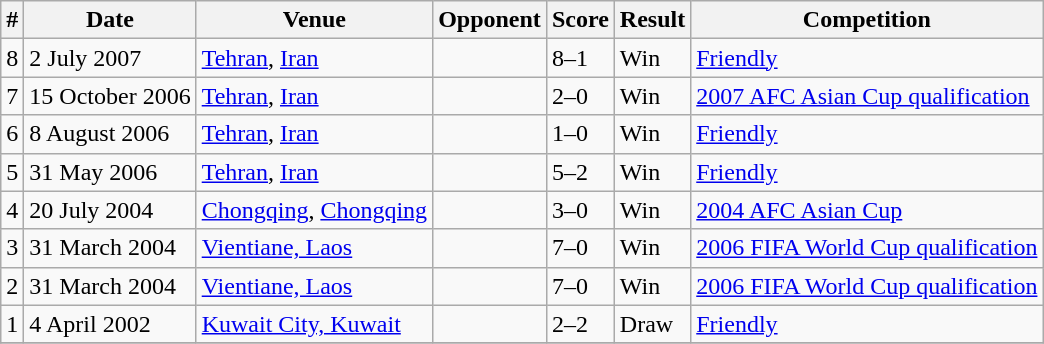<table class="wikitable">
<tr>
<th>#</th>
<th>Date</th>
<th>Venue</th>
<th>Opponent</th>
<th>Score</th>
<th>Result</th>
<th>Competition</th>
</tr>
<tr>
<td>8</td>
<td>2 July 2007</td>
<td><a href='#'>Tehran</a>, <a href='#'>Iran</a></td>
<td></td>
<td>8–1</td>
<td>Win</td>
<td><a href='#'>Friendly</a></td>
</tr>
<tr>
<td>7</td>
<td>15 October 2006</td>
<td><a href='#'>Tehran</a>, <a href='#'>Iran</a></td>
<td></td>
<td>2–0</td>
<td>Win</td>
<td><a href='#'>2007 AFC Asian Cup qualification</a></td>
</tr>
<tr>
<td>6</td>
<td>8 August 2006</td>
<td><a href='#'>Tehran</a>, <a href='#'>Iran</a></td>
<td></td>
<td>1–0</td>
<td>Win</td>
<td><a href='#'>Friendly</a></td>
</tr>
<tr>
<td>5</td>
<td>31 May 2006</td>
<td><a href='#'>Tehran</a>, <a href='#'>Iran</a></td>
<td></td>
<td>5–2</td>
<td>Win</td>
<td><a href='#'>Friendly</a></td>
</tr>
<tr>
<td>4</td>
<td>20 July 2004</td>
<td><a href='#'>Chongqing</a>, <a href='#'>Chongqing</a></td>
<td></td>
<td>3–0</td>
<td>Win</td>
<td><a href='#'>2004 AFC Asian Cup</a></td>
</tr>
<tr>
<td>3</td>
<td>31 March 2004</td>
<td><a href='#'>Vientiane, Laos</a></td>
<td></td>
<td>7–0</td>
<td>Win</td>
<td><a href='#'>2006 FIFA World Cup qualification</a></td>
</tr>
<tr>
<td>2</td>
<td>31 March 2004</td>
<td><a href='#'>Vientiane, Laos</a></td>
<td></td>
<td>7–0</td>
<td>Win</td>
<td><a href='#'>2006 FIFA World Cup qualification</a></td>
</tr>
<tr>
<td>1</td>
<td>4 April 2002</td>
<td><a href='#'>Kuwait City, Kuwait</a></td>
<td></td>
<td>2–2</td>
<td>Draw</td>
<td><a href='#'>Friendly</a></td>
</tr>
<tr>
</tr>
</table>
